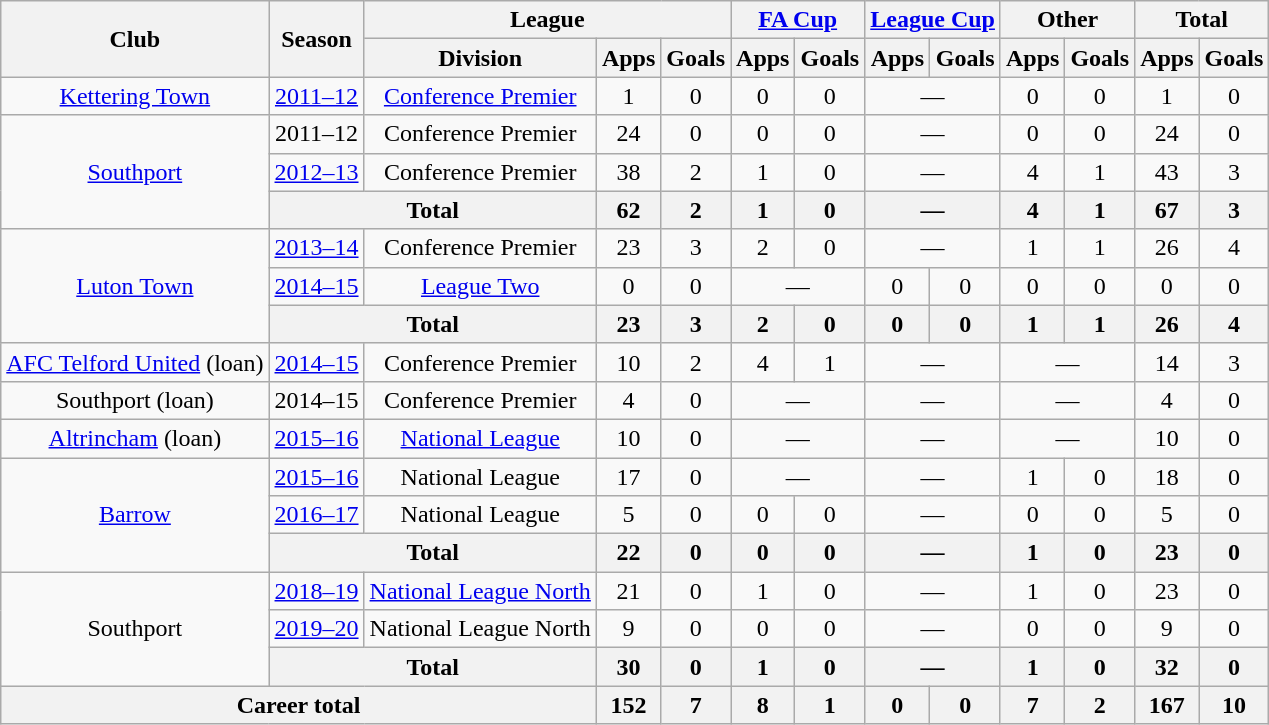<table class=wikitable style="text-align: center;">
<tr>
<th rowspan=2>Club</th>
<th rowspan=2>Season</th>
<th colspan=3>League</th>
<th colspan=2><a href='#'>FA Cup</a></th>
<th colspan=2><a href='#'>League Cup</a></th>
<th colspan=2>Other</th>
<th colspan=2>Total</th>
</tr>
<tr>
<th>Division</th>
<th>Apps</th>
<th>Goals</th>
<th>Apps</th>
<th>Goals</th>
<th>Apps</th>
<th>Goals</th>
<th>Apps</th>
<th>Goals</th>
<th>Apps</th>
<th>Goals</th>
</tr>
<tr>
<td><a href='#'>Kettering Town</a></td>
<td><a href='#'>2011–12</a></td>
<td><a href='#'>Conference Premier</a></td>
<td>1</td>
<td>0</td>
<td>0</td>
<td>0</td>
<td colspan=2>—</td>
<td>0</td>
<td>0</td>
<td>1</td>
<td>0</td>
</tr>
<tr>
<td rowspan=3><a href='#'>Southport</a></td>
<td>2011–12</td>
<td>Conference Premier</td>
<td>24</td>
<td>0</td>
<td>0</td>
<td>0</td>
<td colspan=2>—</td>
<td>0</td>
<td>0</td>
<td>24</td>
<td>0</td>
</tr>
<tr>
<td><a href='#'>2012–13</a></td>
<td>Conference Premier</td>
<td>38</td>
<td>2</td>
<td>1</td>
<td>0</td>
<td colspan=2>—</td>
<td>4</td>
<td>1</td>
<td>43</td>
<td>3</td>
</tr>
<tr>
<th colspan=2>Total</th>
<th>62</th>
<th>2</th>
<th>1</th>
<th>0</th>
<th colspan=2>—</th>
<th>4</th>
<th>1</th>
<th>67</th>
<th>3</th>
</tr>
<tr>
<td rowspan=3><a href='#'>Luton Town</a></td>
<td><a href='#'>2013–14</a></td>
<td>Conference Premier</td>
<td>23</td>
<td>3</td>
<td>2</td>
<td>0</td>
<td colspan=2>—</td>
<td>1</td>
<td>1</td>
<td>26</td>
<td>4</td>
</tr>
<tr>
<td><a href='#'>2014–15</a></td>
<td><a href='#'>League Two</a></td>
<td>0</td>
<td>0</td>
<td colspan=2>—</td>
<td>0</td>
<td>0</td>
<td>0</td>
<td>0</td>
<td>0</td>
<td>0</td>
</tr>
<tr>
<th colspan=2>Total</th>
<th>23</th>
<th>3</th>
<th>2</th>
<th>0</th>
<th>0</th>
<th>0</th>
<th>1</th>
<th>1</th>
<th>26</th>
<th>4</th>
</tr>
<tr>
<td><a href='#'>AFC Telford United</a> (loan)</td>
<td><a href='#'>2014–15</a></td>
<td>Conference Premier</td>
<td>10</td>
<td>2</td>
<td>4</td>
<td>1</td>
<td colspan=2>—</td>
<td colspan=2>—</td>
<td>14</td>
<td>3</td>
</tr>
<tr>
<td>Southport (loan)</td>
<td>2014–15</td>
<td>Conference Premier</td>
<td>4</td>
<td>0</td>
<td colspan=2>—</td>
<td colspan=2>—</td>
<td colspan=2>—</td>
<td>4</td>
<td>0</td>
</tr>
<tr>
<td><a href='#'>Altrincham</a> (loan)</td>
<td><a href='#'>2015–16</a></td>
<td><a href='#'>National League</a></td>
<td>10</td>
<td>0</td>
<td colspan=2>—</td>
<td colspan=2>—</td>
<td colspan=2>—</td>
<td>10</td>
<td>0</td>
</tr>
<tr>
<td rowspan=3><a href='#'>Barrow</a></td>
<td><a href='#'>2015–16</a></td>
<td>National League</td>
<td>17</td>
<td>0</td>
<td colspan=2>—</td>
<td colspan=2>—</td>
<td>1</td>
<td>0</td>
<td>18</td>
<td>0</td>
</tr>
<tr>
<td><a href='#'>2016–17</a></td>
<td>National League</td>
<td>5</td>
<td>0</td>
<td>0</td>
<td>0</td>
<td colspan=2>—</td>
<td>0</td>
<td>0</td>
<td>5</td>
<td>0</td>
</tr>
<tr>
<th colspan=2>Total</th>
<th>22</th>
<th>0</th>
<th>0</th>
<th>0</th>
<th colspan=2>—</th>
<th>1</th>
<th>0</th>
<th>23</th>
<th>0</th>
</tr>
<tr>
<td rowspan="3">Southport</td>
<td><a href='#'>2018–19</a></td>
<td><a href='#'>National League North</a></td>
<td>21</td>
<td>0</td>
<td>1</td>
<td>0</td>
<td colspan="2">—</td>
<td>1</td>
<td>0</td>
<td>23</td>
<td>0</td>
</tr>
<tr>
<td><a href='#'>2019–20</a></td>
<td>National League North</td>
<td>9</td>
<td>0</td>
<td>0</td>
<td>0</td>
<td colspan="2">—</td>
<td>0</td>
<td>0</td>
<td>9</td>
<td>0</td>
</tr>
<tr>
<th colspan="2">Total</th>
<th>30</th>
<th>0</th>
<th>1</th>
<th>0</th>
<th colspan="2">—</th>
<th>1</th>
<th>0</th>
<th>32</th>
<th>0</th>
</tr>
<tr>
<th colspan="3">Career total</th>
<th>152</th>
<th>7</th>
<th>8</th>
<th>1</th>
<th>0</th>
<th>0</th>
<th>7</th>
<th>2</th>
<th>167</th>
<th>10</th>
</tr>
</table>
